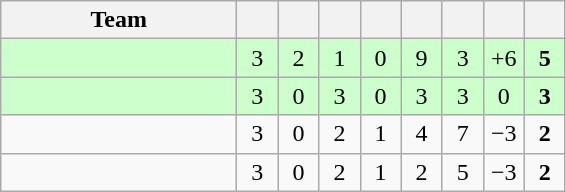<table class="wikitable" style="text-align:center;">
<tr>
<th width=150>Team</th>
<th width=20></th>
<th width=20></th>
<th width=20></th>
<th width=20></th>
<th width=20></th>
<th width=20></th>
<th width=20></th>
<th width=20></th>
</tr>
<tr bgcolor="#ccffcc">
<td align=left></td>
<td>3</td>
<td>2</td>
<td>1</td>
<td>0</td>
<td>9</td>
<td>3</td>
<td>+6</td>
<td><strong>5</strong></td>
</tr>
<tr bgcolor="#ccffcc">
<td align=left></td>
<td>3</td>
<td>0</td>
<td>3</td>
<td>0</td>
<td>3</td>
<td>3</td>
<td>0</td>
<td><strong>3</strong></td>
</tr>
<tr>
<td align=left></td>
<td>3</td>
<td>0</td>
<td>2</td>
<td>1</td>
<td>4</td>
<td>7</td>
<td>−3</td>
<td><strong>2</strong></td>
</tr>
<tr>
<td align=left></td>
<td>3</td>
<td>0</td>
<td>2</td>
<td>1</td>
<td>2</td>
<td>5</td>
<td>−3</td>
<td><strong>2</strong></td>
</tr>
</table>
